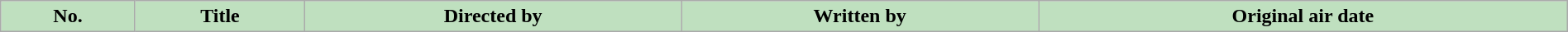<table class="wikitable plainrowheaders" style="width:100%">
<tr>
<th style="background:#bfe0bf;">No.</th>
<th style="background:#bfe0bf;">Title</th>
<th style="background:#bfe0bf;">Directed by</th>
<th style="background:#bfe0bf;">Written by</th>
<th style="background:#bfe0bf;">Original air date<br>










</th>
</tr>
</table>
